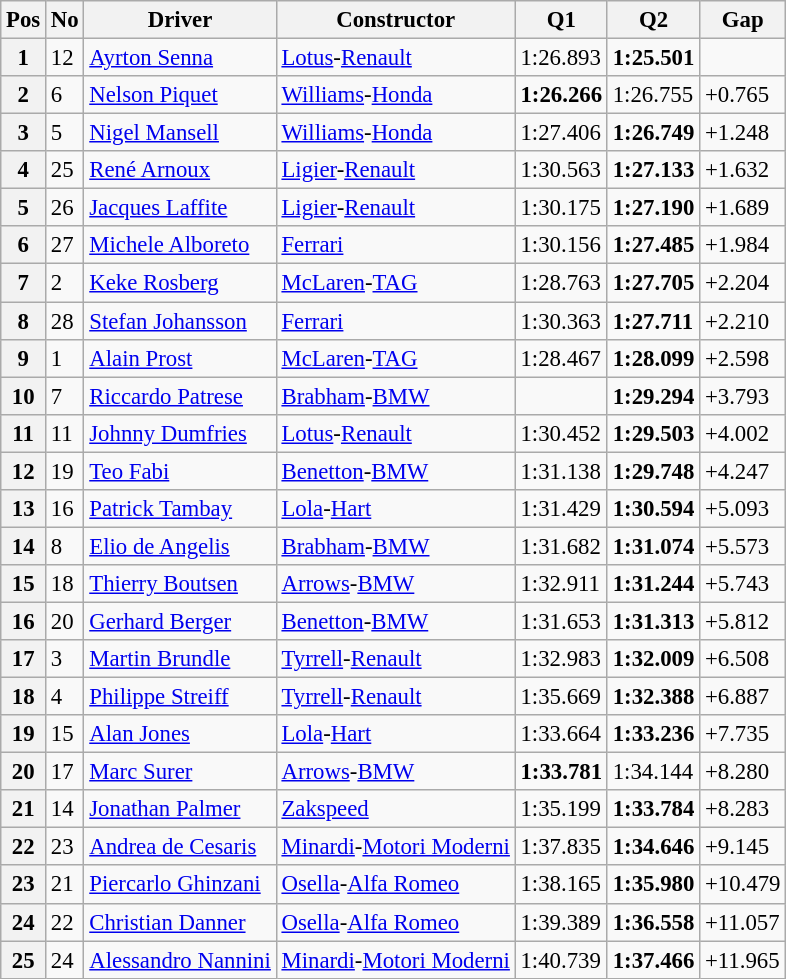<table class="wikitable sortable" style="font-size: 95%;">
<tr>
<th>Pos</th>
<th>No</th>
<th>Driver</th>
<th>Constructor</th>
<th>Q1</th>
<th>Q2</th>
<th>Gap</th>
</tr>
<tr>
<th>1</th>
<td>12</td>
<td> <a href='#'>Ayrton Senna</a></td>
<td><a href='#'>Lotus</a>-<a href='#'>Renault</a></td>
<td>1:26.893</td>
<td><strong>1:25.501</strong></td>
<td></td>
</tr>
<tr>
<th>2</th>
<td>6</td>
<td> <a href='#'>Nelson Piquet</a></td>
<td><a href='#'>Williams</a>-<a href='#'>Honda</a></td>
<td><strong>1:26.266</strong></td>
<td>1:26.755</td>
<td>+0.765</td>
</tr>
<tr>
<th>3</th>
<td>5</td>
<td> <a href='#'>Nigel Mansell</a></td>
<td><a href='#'>Williams</a>-<a href='#'>Honda</a></td>
<td>1:27.406</td>
<td><strong>1:26.749</strong></td>
<td>+1.248</td>
</tr>
<tr>
<th>4</th>
<td>25</td>
<td> <a href='#'>René Arnoux</a></td>
<td><a href='#'>Ligier</a>-<a href='#'>Renault</a></td>
<td>1:30.563</td>
<td><strong>1:27.133</strong></td>
<td>+1.632</td>
</tr>
<tr>
<th>5</th>
<td>26</td>
<td> <a href='#'>Jacques Laffite</a></td>
<td><a href='#'>Ligier</a>-<a href='#'>Renault</a></td>
<td>1:30.175</td>
<td><strong>1:27.190</strong></td>
<td>+1.689</td>
</tr>
<tr>
<th>6</th>
<td>27</td>
<td> <a href='#'>Michele Alboreto</a></td>
<td><a href='#'>Ferrari</a></td>
<td>1:30.156</td>
<td><strong>1:27.485</strong></td>
<td>+1.984</td>
</tr>
<tr>
<th>7</th>
<td>2</td>
<td> <a href='#'>Keke Rosberg</a></td>
<td><a href='#'>McLaren</a>-<a href='#'>TAG</a></td>
<td>1:28.763</td>
<td><strong>1:27.705</strong></td>
<td>+2.204</td>
</tr>
<tr>
<th>8</th>
<td>28</td>
<td> <a href='#'>Stefan Johansson</a></td>
<td><a href='#'>Ferrari</a></td>
<td>1:30.363</td>
<td><strong>1:27.711</strong></td>
<td>+2.210</td>
</tr>
<tr>
<th>9</th>
<td>1</td>
<td> <a href='#'>Alain Prost</a></td>
<td><a href='#'>McLaren</a>-<a href='#'>TAG</a></td>
<td>1:28.467</td>
<td><strong>1:28.099</strong></td>
<td>+2.598</td>
</tr>
<tr>
<th>10</th>
<td>7</td>
<td> <a href='#'>Riccardo Patrese</a></td>
<td><a href='#'>Brabham</a>-<a href='#'>BMW</a></td>
<td></td>
<td><strong>1:29.294</strong></td>
<td>+3.793</td>
</tr>
<tr>
<th>11</th>
<td>11</td>
<td> <a href='#'>Johnny Dumfries</a></td>
<td><a href='#'>Lotus</a>-<a href='#'>Renault</a></td>
<td>1:30.452</td>
<td><strong>1:29.503</strong></td>
<td>+4.002</td>
</tr>
<tr>
<th>12</th>
<td>19</td>
<td> <a href='#'>Teo Fabi</a></td>
<td><a href='#'>Benetton</a>-<a href='#'>BMW</a></td>
<td>1:31.138</td>
<td><strong>1:29.748</strong></td>
<td>+4.247</td>
</tr>
<tr>
<th>13</th>
<td>16</td>
<td> <a href='#'>Patrick Tambay</a></td>
<td><a href='#'>Lola</a>-<a href='#'>Hart</a></td>
<td>1:31.429</td>
<td><strong>1:30.594</strong></td>
<td>+5.093</td>
</tr>
<tr>
<th>14</th>
<td>8</td>
<td> <a href='#'>Elio de Angelis</a></td>
<td><a href='#'>Brabham</a>-<a href='#'>BMW</a></td>
<td>1:31.682</td>
<td><strong>1:31.074</strong></td>
<td>+5.573</td>
</tr>
<tr>
<th>15</th>
<td>18</td>
<td> <a href='#'>Thierry Boutsen</a></td>
<td><a href='#'>Arrows</a>-<a href='#'>BMW</a></td>
<td>1:32.911</td>
<td><strong>1:31.244</strong></td>
<td>+5.743</td>
</tr>
<tr>
<th>16</th>
<td>20</td>
<td> <a href='#'>Gerhard Berger</a></td>
<td><a href='#'>Benetton</a>-<a href='#'>BMW</a></td>
<td>1:31.653</td>
<td><strong>1:31.313</strong></td>
<td>+5.812</td>
</tr>
<tr>
<th>17</th>
<td>3</td>
<td> <a href='#'>Martin Brundle</a></td>
<td><a href='#'>Tyrrell</a>-<a href='#'>Renault</a></td>
<td>1:32.983</td>
<td><strong>1:32.009</strong></td>
<td>+6.508</td>
</tr>
<tr>
<th>18</th>
<td>4</td>
<td> <a href='#'>Philippe Streiff</a></td>
<td><a href='#'>Tyrrell</a>-<a href='#'>Renault</a></td>
<td>1:35.669</td>
<td><strong>1:32.388</strong></td>
<td>+6.887</td>
</tr>
<tr>
<th>19</th>
<td>15</td>
<td> <a href='#'>Alan Jones</a></td>
<td><a href='#'>Lola</a>-<a href='#'>Hart</a></td>
<td>1:33.664</td>
<td><strong>1:33.236</strong></td>
<td>+7.735</td>
</tr>
<tr>
<th>20</th>
<td>17</td>
<td> <a href='#'>Marc Surer</a></td>
<td><a href='#'>Arrows</a>-<a href='#'>BMW</a></td>
<td><strong>1:33.781</strong></td>
<td>1:34.144</td>
<td>+8.280</td>
</tr>
<tr>
<th>21</th>
<td>14</td>
<td> <a href='#'>Jonathan Palmer</a></td>
<td><a href='#'>Zakspeed</a></td>
<td>1:35.199</td>
<td><strong>1:33.784</strong></td>
<td>+8.283</td>
</tr>
<tr>
<th>22</th>
<td>23</td>
<td> <a href='#'>Andrea de Cesaris</a></td>
<td><a href='#'>Minardi</a>-<a href='#'>Motori Moderni</a></td>
<td>1:37.835</td>
<td><strong>1:34.646</strong></td>
<td>+9.145</td>
</tr>
<tr>
<th>23</th>
<td>21</td>
<td> <a href='#'>Piercarlo Ghinzani</a></td>
<td><a href='#'>Osella</a>-<a href='#'>Alfa Romeo</a></td>
<td>1:38.165</td>
<td><strong>1:35.980</strong></td>
<td>+10.479</td>
</tr>
<tr>
<th>24</th>
<td>22</td>
<td> <a href='#'>Christian Danner</a></td>
<td><a href='#'>Osella</a>-<a href='#'>Alfa Romeo</a></td>
<td>1:39.389</td>
<td><strong>1:36.558</strong></td>
<td>+11.057</td>
</tr>
<tr>
<th>25</th>
<td>24</td>
<td> <a href='#'>Alessandro Nannini</a></td>
<td><a href='#'>Minardi</a>-<a href='#'>Motori Moderni</a></td>
<td>1:40.739</td>
<td><strong>1:37.466</strong></td>
<td>+11.965</td>
</tr>
</table>
